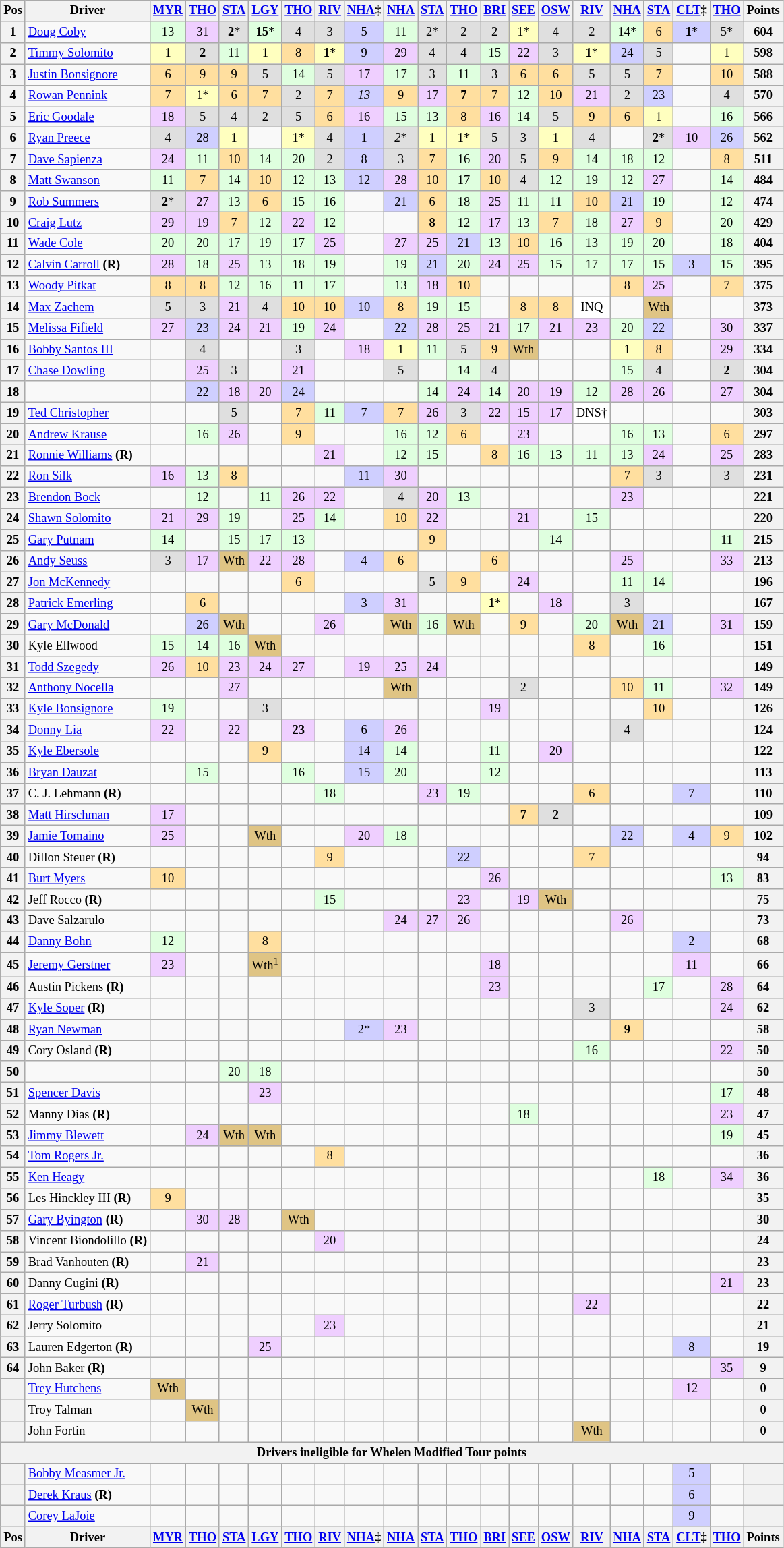<table class="wikitable" style="font-size:77%; text-align:center;">
<tr>
<th>Pos</th>
<th>Driver</th>
<th><a href='#'>MYR</a></th>
<th><a href='#'>THO</a></th>
<th><a href='#'>STA</a></th>
<th><a href='#'>LGY</a></th>
<th><a href='#'>THO</a></th>
<th><a href='#'>RIV</a></th>
<th><a href='#'>NHA</a>‡</th>
<th><a href='#'>NHA</a></th>
<th><a href='#'>STA</a></th>
<th><a href='#'>THO</a></th>
<th><a href='#'>BRI</a></th>
<th><a href='#'>SEE</a></th>
<th><a href='#'>OSW</a></th>
<th><a href='#'>RIV</a></th>
<th><a href='#'>NHA</a></th>
<th><a href='#'>STA</a></th>
<th><a href='#'>CLT</a>‡</th>
<th><a href='#'>THO</a></th>
<th>Points</th>
</tr>
<tr>
<th>1</th>
<td align="left"><a href='#'>Doug Coby</a></td>
<td style="background:#DFFFDF;">13</td>
<td style="background:#EFCFFF;">31</td>
<td style="background:#DFDFDF;"><strong>2</strong>*</td>
<td style="background:#DFFFDF;"><strong>15</strong>*</td>
<td style="background:#DFDFDF;">4</td>
<td style="background:#DFDFDF;">3</td>
<td style="background:#CFCFFF;">5</td>
<td style="background:#DFFFDF;">11</td>
<td style="background:#DFDFDF;">2*</td>
<td style="background:#DFDFDF;">2</td>
<td style="background:#DFDFDF;">2</td>
<td style="background:#FFFFBF;">1*</td>
<td style="background:#DFDFDF;">4</td>
<td style="background:#DFDFDF;">2</td>
<td style="background:#DFFFDF;">14*</td>
<td style="background:#FFDF9F;">6</td>
<td style="background:#CFCFFF;"><strong>1</strong>*</td>
<td style="background:#DFDFDF;">5*</td>
<th>604</th>
</tr>
<tr>
<th>2</th>
<td align="left"><a href='#'>Timmy Solomito</a></td>
<td style="background:#FFFFBF;">1</td>
<td style="background:#DFDFDF;"><strong>2</strong></td>
<td style="background:#DFFFDF;">11</td>
<td style="background:#FFFFBF;">1</td>
<td style="background:#FFDF9F;">8</td>
<td style="background:#FFFFBF;"><strong>1</strong>*</td>
<td style="background:#CFCFFF;">9</td>
<td style="background:#EFCFFF;">29</td>
<td style="background:#DFDFDF;">4</td>
<td style="background:#DFDFDF;">4</td>
<td style="background:#DFFFDF;">15</td>
<td style="background:#EFCFFF;">22</td>
<td style="background:#DFDFDF;">3</td>
<td style="background:#FFFFBF;"><strong>1</strong>*</td>
<td style="background:#CFCFFF;">24</td>
<td style="background:#DFDFDF;">5</td>
<td></td>
<td style="background:#FFFFBF;">1</td>
<th>598</th>
</tr>
<tr>
<th>3</th>
<td align="left"><a href='#'>Justin Bonsignore</a></td>
<td style="background:#FFDF9F;">6</td>
<td style="background:#FFDF9F;">9</td>
<td style="background:#FFDF9F;">9</td>
<td style="background:#DFDFDF;">5</td>
<td style="background:#DFFFDF;">14</td>
<td style="background:#DFDFDF;">5</td>
<td style="background:#EFCFFF;">17</td>
<td style="background:#DFFFDF;">17</td>
<td style="background:#DFDFDF;">3</td>
<td style="background:#DFFFDF;">11</td>
<td style="background:#DFDFDF;">3</td>
<td style="background:#FFDF9F;">6</td>
<td style="background:#FFDF9F;">6</td>
<td style="background:#DFDFDF;">5</td>
<td style="background:#DFDFDF;">5</td>
<td style="background:#FFDF9F;">7</td>
<td></td>
<td style="background:#FFDF9F;">10</td>
<th>588</th>
</tr>
<tr>
<th>4</th>
<td align="left"><a href='#'>Rowan Pennink</a></td>
<td style="background:#FFDF9F;">7</td>
<td style="background:#FFFFBF;">1*</td>
<td style="background:#FFDF9F;">6</td>
<td style="background:#FFDF9F;">7</td>
<td style="background:#DFDFDF;">2</td>
<td style="background:#FFDF9F;">7</td>
<td style="background:#CFCFFF;"><em>13</em></td>
<td style="background:#FFDF9F;">9</td>
<td style="background:#EFCFFF;">17</td>
<td style="background:#FFDF9F;"><strong>7</strong></td>
<td style="background:#FFDF9F;">7</td>
<td style="background:#DFFFDF;">12</td>
<td style="background:#FFDF9F;">10</td>
<td style="background:#EFCFFF;">21</td>
<td style="background:#DFDFDF;">2</td>
<td style="background:#CFCFFF;">23</td>
<td></td>
<td style="background:#DFDFDF;">4</td>
<th>570</th>
</tr>
<tr>
<th>5</th>
<td align="left"><a href='#'>Eric Goodale</a></td>
<td style="background:#EFCFFF;">18</td>
<td style="background:#DFDFDF;">5</td>
<td style="background:#DFDFDF;">4</td>
<td style="background:#DFDFDF;">2</td>
<td style="background:#DFDFDF;">5</td>
<td style="background:#FFDF9F;">6</td>
<td style="background:#EFCFFF;">16</td>
<td style="background:#DFFFDF;">15</td>
<td style="background:#DFFFDF;">13</td>
<td style="background:#FFDF9F;">8</td>
<td style="background:#EFCFFF;">16</td>
<td style="background:#DFFFDF;">14</td>
<td style="background:#DFDFDF;">5</td>
<td style="background:#FFDF9F;">9</td>
<td style="background:#FFDF9F;">6</td>
<td style="background:#FFFFBF;">1</td>
<td></td>
<td style="background:#DFFFDF;">16</td>
<th>566</th>
</tr>
<tr>
<th>6</th>
<td align="left"><a href='#'>Ryan Preece</a></td>
<td style="background:#DFDFDF;">4</td>
<td style="background:#CFCFFF;">28</td>
<td style="background:#FFFFBF;">1</td>
<td></td>
<td style="background:#FFFFBF;">1*</td>
<td style="background:#DFDFDF;">4</td>
<td style="background:#CFCFFF;">1</td>
<td style="background:#DFDFDF;"><em>2</em>*</td>
<td style="background:#FFFFBF;">1</td>
<td style="background:#FFFFBF;">1*</td>
<td style="background:#DFDFDF;">5</td>
<td style="background:#DFDFDF;">3</td>
<td style="background:#FFFFBF;">1</td>
<td style="background:#DFDFDF;">4</td>
<td></td>
<td style="background:#DFDFDF;"><strong>2</strong>*</td>
<td style="background:#EFCFFF;">10</td>
<td style="background:#CFCFFF;">26</td>
<th>562</th>
</tr>
<tr>
<th>7</th>
<td align="left"><a href='#'>Dave Sapienza</a></td>
<td style="background:#EFCFFF;">24</td>
<td style="background:#DFFFDF;">11</td>
<td style="background:#FFDF9F;">10</td>
<td style="background:#DFFFDF;">14</td>
<td style="background:#DFFFDF;">20</td>
<td style="background:#DFDFDF;">2</td>
<td style="background:#CFCFFF;">8</td>
<td style="background:#DFDFDF;">3</td>
<td style="background:#FFDF9F;">7</td>
<td style="background:#DFFFDF;">16</td>
<td style="background:#EFCFFF;">20</td>
<td style="background:#DFDFDF;">5</td>
<td style="background:#FFDF9F;">9</td>
<td style="background:#DFFFDF;">14</td>
<td style="background:#DFFFDF;">18</td>
<td style="background:#DFFFDF;">12</td>
<td></td>
<td style="background:#FFDF9F;">8</td>
<th>511</th>
</tr>
<tr>
<th>8</th>
<td align="left"><a href='#'>Matt Swanson</a></td>
<td style="background:#DFFFDF;">11</td>
<td style="background:#FFDF9F;">7</td>
<td style="background:#DFFFDF;">14</td>
<td style="background:#FFDF9F;">10</td>
<td style="background:#DFFFDF;">12</td>
<td style="background:#DFFFDF;">13</td>
<td style="background:#CFCFFF;">12</td>
<td style="background:#EFCFFF;">28</td>
<td style="background:#FFDF9F;">10</td>
<td style="background:#DFFFDF;">17</td>
<td style="background:#FFDF9F;">10</td>
<td style="background:#DFDFDF;">4</td>
<td style="background:#DFFFDF;">12</td>
<td style="background:#DFFFDF;">19</td>
<td style="background:#DFFFDF;">12</td>
<td style="background:#EFCFFF;">27</td>
<td></td>
<td style="background:#DFFFDF;">14</td>
<th>484</th>
</tr>
<tr>
<th>9</th>
<td align="left"><a href='#'>Rob Summers</a></td>
<td style="background:#DFDFDF;"><strong>2</strong>*</td>
<td style="background:#EFCFFF;">27</td>
<td style="background:#DFFFDF;">13</td>
<td style="background:#FFDF9F;">6</td>
<td style="background:#DFFFDF;">15</td>
<td style="background:#DFFFDF;">16</td>
<td></td>
<td style="background:#CFCFFF;">21</td>
<td style="background:#FFDF9F;">6</td>
<td style="background:#DFFFDF;">18</td>
<td style="background:#EFCFFF;">25</td>
<td style="background:#DFFFDF;">11</td>
<td style="background:#DFFFDF;">11</td>
<td style="background:#FFDF9F;">10</td>
<td style="background:#CFCFFF;">21</td>
<td style="background:#DFFFDF;">19</td>
<td></td>
<td style="background:#DFFFDF;">12</td>
<th>474</th>
</tr>
<tr>
<th>10</th>
<td align="left"><a href='#'>Craig Lutz</a></td>
<td style="background:#EFCFFF;">29</td>
<td style="background:#EFCFFF;">19</td>
<td style="background:#FFDF9F;">7</td>
<td style="background:#DFFFDF;">12</td>
<td style="background:#EFCFFF;">22</td>
<td style="background:#DFFFDF;">12</td>
<td></td>
<td></td>
<td style="background:#FFDF9F;"><strong>8</strong></td>
<td style="background:#DFFFDF;">12</td>
<td style="background:#EFCFFF;">17</td>
<td style="background:#DFFFDF;">13</td>
<td style="background:#FFDF9F;">7</td>
<td style="background:#DFFFDF;">18</td>
<td style="background:#EFCFFF;">27</td>
<td style="background:#FFDF9F;">9</td>
<td></td>
<td style="background:#DFFFDF;">20</td>
<th>429</th>
</tr>
<tr>
<th>11</th>
<td align="left"><a href='#'>Wade Cole</a></td>
<td style="background:#DFFFDF;">20</td>
<td style="background:#DFFFDF;">20</td>
<td style="background:#DFFFDF;">17</td>
<td style="background:#DFFFDF;">19</td>
<td style="background:#DFFFDF;">17</td>
<td style="background:#EFCFFF;">25</td>
<td></td>
<td style="background:#EFCFFF;">27</td>
<td style="background:#EFCFFF;">25</td>
<td style="background:#CFCFFF;">21</td>
<td style="background:#DFFFDF;">13</td>
<td style="background:#FFDF9F;">10</td>
<td style="background:#DFFFDF;">16</td>
<td style="background:#DFFFDF;">13</td>
<td style="background:#DFFFDF;">19</td>
<td style="background:#DFFFDF;">20</td>
<td></td>
<td style="background:#DFFFDF;">18</td>
<th>404</th>
</tr>
<tr>
<th>12</th>
<td align="left"><a href='#'>Calvin Carroll</a> <strong>(R)</strong></td>
<td style="background:#EFCFFF;">28</td>
<td style="background:#DFFFDF;">18</td>
<td style="background:#EFCFFF;">25</td>
<td style="background:#DFFFDF;">13</td>
<td style="background:#DFFFDF;">18</td>
<td style="background:#DFFFDF;">19</td>
<td></td>
<td style="background:#DFFFDF;">19</td>
<td style="background:#CFCFFF;">21</td>
<td style="background:#DFFFDF;">20</td>
<td style="background:#EFCFFF;">24</td>
<td style="background:#EFCFFF;">25</td>
<td style="background:#DFFFDF;">15</td>
<td style="background:#DFFFDF;">17</td>
<td style="background:#DFFFDF;">17</td>
<td style="background:#DFFFDF;">15</td>
<td style="background:#CFCFFF;">3</td>
<td style="background:#DFFFDF;">15</td>
<th>395</th>
</tr>
<tr>
<th>13</th>
<td align="left"><a href='#'>Woody Pitkat</a></td>
<td style="background:#FFDF9F;">8</td>
<td style="background:#FFDF9F;">8</td>
<td style="background:#DFFFDF;">12</td>
<td style="background:#DFFFDF;">16</td>
<td style="background:#DFFFDF;">11</td>
<td style="background:#DFFFDF;">17</td>
<td></td>
<td style="background:#DFFFDF;">13</td>
<td style="background:#EFCFFF;">18</td>
<td style="background:#FFDF9F;">10</td>
<td></td>
<td></td>
<td></td>
<td></td>
<td style="background:#FFDF9F;">8</td>
<td style="background:#EFCFFF;">25</td>
<td></td>
<td style="background:#FFDF9F;">7</td>
<th>375</th>
</tr>
<tr>
<th>14</th>
<td align="left"><a href='#'>Max Zachem</a></td>
<td style="background:#DFDFDF;">5</td>
<td style="background:#DFDFDF;">3</td>
<td style="background:#EFCFFF;">21</td>
<td style="background:#DFDFDF;">4</td>
<td style="background:#FFDF9F;">10</td>
<td style="background:#FFDF9F;">10</td>
<td style="background:#CFCFFF;">10</td>
<td style="background:#FFDF9F;">8</td>
<td style="background:#DFFFDF;">19</td>
<td style="background:#DFFFDF;">15</td>
<td></td>
<td style="background:#FFDF9F;">8</td>
<td style="background:#FFDF9F;">8</td>
<td style="background:#FFFFFF;">INQ</td>
<td></td>
<td style="background:#DFC484;">Wth</td>
<td></td>
<td></td>
<th>373</th>
</tr>
<tr>
<th>15</th>
<td align="left"><a href='#'>Melissa Fifield</a></td>
<td style="background:#EFCFFF;">27</td>
<td style="background:#CFCFFF;">23</td>
<td style="background:#EFCFFF;">24</td>
<td style="background:#EFCFFF;">21</td>
<td style="background:#DFFFDF;">19</td>
<td style="background:#EFCFFF;">24</td>
<td></td>
<td style="background:#CFCFFF;">22</td>
<td style="background:#EFCFFF;">28</td>
<td style="background:#EFCFFF;">25</td>
<td style="background:#EFCFFF;">21</td>
<td style="background:#DFFFDF;">17</td>
<td style="background:#EFCFFF;">21</td>
<td style="background:#EFCFFF;">23</td>
<td style="background:#DFFFDF;">20</td>
<td style="background:#CFCFFF;">22</td>
<td></td>
<td style="background:#EFCFFF;">30</td>
<th>337</th>
</tr>
<tr>
<th>16</th>
<td align="left"><a href='#'>Bobby Santos III</a></td>
<td></td>
<td style="background:#DFDFDF;">4</td>
<td></td>
<td></td>
<td style="background:#DFDFDF;">3</td>
<td></td>
<td style="background:#EFCFFF;">18</td>
<td style="background:#FFFFBF;">1</td>
<td style="background:#DFFFDF;">11</td>
<td style="background:#DFDFDF;">5</td>
<td style="background:#FFDF9F;">9</td>
<td style="background:#DFC484;">Wth</td>
<td></td>
<td></td>
<td style="background:#FFFFBF;">1</td>
<td style="background:#FFDF9F;">8</td>
<td></td>
<td style="background:#EFCFFF;">29</td>
<th>334</th>
</tr>
<tr>
<th>17</th>
<td align="left"><a href='#'>Chase Dowling</a></td>
<td></td>
<td style="background:#EFCFFF;">25</td>
<td style="background:#DFDFDF;">3</td>
<td></td>
<td style="background:#EFCFFF;">21</td>
<td></td>
<td></td>
<td style="background:#DFDFDF;">5</td>
<td></td>
<td style="background:#DFFFDF;">14</td>
<td style="background:#DFDFDF;">4</td>
<td></td>
<td></td>
<td></td>
<td style="background:#DFFFDF;">15</td>
<td style="background:#DFDFDF;">4</td>
<td></td>
<td style="background:#DFDFDF;"><strong>2</strong></td>
<th>304</th>
</tr>
<tr>
<th>18</th>
<td align="left"></td>
<td></td>
<td style="background:#CFCFFF;">22</td>
<td style="background:#EFCFFF;">18</td>
<td style="background:#EFCFFF;">20</td>
<td style="background:#CFCFFF;">24</td>
<td></td>
<td></td>
<td></td>
<td style="background:#DFFFDF;">14</td>
<td style="background:#EFCFFF;">24</td>
<td style="background:#DFFFDF;">14</td>
<td style="background:#EFCFFF;">20</td>
<td style="background:#EFCFFF;">19</td>
<td style="background:#DFFFDF;">12</td>
<td style="background:#EFCFFF;">28</td>
<td style="background:#EFCFFF;">26</td>
<td></td>
<td style="background:#EFCFFF;">27</td>
<th>304</th>
</tr>
<tr>
<th>19</th>
<td align="left"><a href='#'>Ted Christopher</a></td>
<td></td>
<td></td>
<td style="background:#DFDFDF;">5</td>
<td></td>
<td style="background:#FFDF9F;">7</td>
<td style="background:#DFFFDF;">11</td>
<td style="background:#CFCFFF;">7</td>
<td style="background:#FFDF9F;">7</td>
<td style="background:#EFCFFF;">26</td>
<td style="background:#DFDFDF;">3</td>
<td style="background:#EFCFFF;">22</td>
<td style="background:#EFCFFF;">15</td>
<td style="background:#EFCFFF;">17</td>
<td style="background:#FFFFFF;">DNS†</td>
<td></td>
<td></td>
<td></td>
<td></td>
<th>303</th>
</tr>
<tr>
<th>20</th>
<td align="left"><a href='#'>Andrew Krause</a></td>
<td></td>
<td style="background:#DFFFDF;">16</td>
<td style="background:#EFCFFF;">26</td>
<td></td>
<td style="background:#FFDF9F;">9</td>
<td></td>
<td></td>
<td style="background:#DFFFDF;">16</td>
<td style="background:#DFFFDF;">12</td>
<td style="background:#FFDF9F;">6</td>
<td></td>
<td style="background:#EFCFFF;">23</td>
<td></td>
<td></td>
<td style="background:#DFFFDF;">16</td>
<td style="background:#DFFFDF;">13</td>
<td></td>
<td style="background:#FFDF9F;">6</td>
<th>297</th>
</tr>
<tr>
<th>21</th>
<td align="left"><a href='#'>Ronnie Williams</a> <strong>(R)</strong></td>
<td></td>
<td></td>
<td></td>
<td></td>
<td></td>
<td style="background:#EFCFFF;">21</td>
<td></td>
<td style="background:#DFFFDF;">12</td>
<td style="background:#DFFFDF;">15</td>
<td></td>
<td style="background:#FFDF9F;">8</td>
<td style="background:#DFFFDF;">16</td>
<td style="background:#DFFFDF;">13</td>
<td style="background:#DFFFDF;">11</td>
<td style="background:#DFFFDF;">13</td>
<td style="background:#EFCFFF;">24</td>
<td></td>
<td style="background:#EFCFFF;">25</td>
<th>283</th>
</tr>
<tr>
<th>22</th>
<td align="left"><a href='#'>Ron Silk</a></td>
<td style="background:#EFCFFF;">16</td>
<td style="background:#DFFFDF;">13</td>
<td style="background:#FFDF9F;">8</td>
<td></td>
<td></td>
<td></td>
<td style="background:#CFCFFF;">11</td>
<td style="background:#EFCFFF;">30</td>
<td></td>
<td></td>
<td></td>
<td></td>
<td></td>
<td></td>
<td style="background:#FFDF9F;">7</td>
<td style="background:#DFDFDF;">3</td>
<td></td>
<td style="background:#DFDFDF;">3</td>
<th>231</th>
</tr>
<tr>
<th>23</th>
<td align="left"><a href='#'>Brendon Bock</a></td>
<td></td>
<td style="background:#DFFFDF;">12</td>
<td></td>
<td style="background:#DFFFDF;">11</td>
<td style="background:#EFCFFF;">26</td>
<td style="background:#EFCFFF;">22</td>
<td></td>
<td style="background:#DFDFDF;">4</td>
<td style="background:#EFCFFF;">20</td>
<td style="background:#DFFFDF;">13</td>
<td></td>
<td></td>
<td></td>
<td></td>
<td style="background:#EFCFFF;">23</td>
<td></td>
<td></td>
<td></td>
<th>221</th>
</tr>
<tr>
<th>24</th>
<td align="left"><a href='#'>Shawn Solomito</a></td>
<td style="background:#EFCFFF;">21</td>
<td style="background:#EFCFFF;">29</td>
<td style="background:#DFFFDF;">19</td>
<td></td>
<td style="background:#EFCFFF;">25</td>
<td style="background:#DFFFDF;">14</td>
<td></td>
<td style="background:#FFDF9F;">10</td>
<td style="background:#EFCFFF;">22</td>
<td></td>
<td></td>
<td style="background:#EFCFFF;">21</td>
<td></td>
<td style="background:#DFFFDF;">15</td>
<td></td>
<td></td>
<td></td>
<td></td>
<th>220</th>
</tr>
<tr>
<th>25</th>
<td align="left"><a href='#'>Gary Putnam</a></td>
<td style="background:#DFFFDF;">14</td>
<td></td>
<td style="background:#DFFFDF;">15</td>
<td style="background:#DFFFDF;">17</td>
<td style="background:#DFFFDF;">13</td>
<td></td>
<td></td>
<td></td>
<td style="background:#FFDF9F;">9</td>
<td></td>
<td></td>
<td></td>
<td style="background:#DFFFDF;">14</td>
<td></td>
<td></td>
<td></td>
<td></td>
<td style="background:#DFFFDF;">11</td>
<th>215</th>
</tr>
<tr>
<th>26</th>
<td align="left"><a href='#'>Andy Seuss</a></td>
<td style="background:#DFDFDF;">3</td>
<td style="background:#EFCFFF;">17</td>
<td style="background:#DFC484;">Wth</td>
<td style="background:#EFCFFF;">22</td>
<td style="background:#EFCFFF;">28</td>
<td></td>
<td style="background:#CFCFFF;">4</td>
<td style="background:#FFDF9F;">6</td>
<td></td>
<td></td>
<td style="background:#FFDF9F;">6</td>
<td></td>
<td></td>
<td></td>
<td style="background:#EFCFFF;">25</td>
<td></td>
<td></td>
<td style="background:#EFCFFF;">33</td>
<th>213</th>
</tr>
<tr>
<th>27</th>
<td align="left"><a href='#'>Jon McKennedy</a></td>
<td></td>
<td></td>
<td></td>
<td></td>
<td style="background:#FFDF9F;">6</td>
<td></td>
<td></td>
<td></td>
<td style="background:#DFDFDF;">5</td>
<td style="background:#FFDF9F;">9</td>
<td></td>
<td style="background:#EFCFFF;">24</td>
<td></td>
<td></td>
<td style="background:#DFFFDF;">11</td>
<td style="background:#DFFFDF;">14</td>
<td></td>
<td></td>
<th>196</th>
</tr>
<tr>
<th>28</th>
<td align="left"><a href='#'>Patrick Emerling</a></td>
<td></td>
<td style="background:#FFDF9F;">6</td>
<td></td>
<td></td>
<td></td>
<td></td>
<td style="background:#CFCFFF;">3</td>
<td style="background:#EFCFFF;">31</td>
<td></td>
<td></td>
<td style="background:#FFFFBF;"><strong>1</strong>*</td>
<td></td>
<td style="background:#EFCFFF;">18</td>
<td></td>
<td style="background:#DFDFDF;">3</td>
<td></td>
<td></td>
<td></td>
<th>167</th>
</tr>
<tr>
<th>29</th>
<td align="left"><a href='#'>Gary McDonald</a></td>
<td></td>
<td style="background:#CFCFFF;">26</td>
<td style="background:#DFC484;">Wth</td>
<td></td>
<td></td>
<td style="background:#EFCFFF;">26</td>
<td></td>
<td style="background:#DFC484;">Wth</td>
<td style="background:#DFFFDF;">16</td>
<td style="background:#DFC484;">Wth</td>
<td></td>
<td style="background:#FFDF9F;">9</td>
<td></td>
<td style="background:#DFFFDF;">20</td>
<td style="background:#DFC484;">Wth</td>
<td style="background:#CFCFFF;">21</td>
<td></td>
<td style="background:#EFCFFF;">31</td>
<th>159</th>
</tr>
<tr>
<th>30</th>
<td align="left">Kyle Ellwood</td>
<td style="background:#DFFFDF;">15</td>
<td style="background:#DFFFDF;">14</td>
<td style="background:#DFFFDF;">16</td>
<td style="background:#DFC484;">Wth</td>
<td></td>
<td></td>
<td></td>
<td></td>
<td></td>
<td></td>
<td></td>
<td></td>
<td></td>
<td style="background:#FFDF9F;">8</td>
<td></td>
<td style="background:#DFFFDF;">16</td>
<td></td>
<td></td>
<th>151</th>
</tr>
<tr>
<th>31</th>
<td align="left"><a href='#'>Todd Szegedy</a></td>
<td style="background:#EFCFFF;">26</td>
<td style="background:#FFDF9F;">10</td>
<td style="background:#EFCFFF;">23</td>
<td style="background:#EFCFFF;">24</td>
<td style="background:#EFCFFF;">27</td>
<td></td>
<td style="background:#EFCFFF;">19</td>
<td style="background:#EFCFFF;">25</td>
<td style="background:#EFCFFF;">24</td>
<td></td>
<td></td>
<td></td>
<td></td>
<td></td>
<td></td>
<td></td>
<td></td>
<td></td>
<th>149</th>
</tr>
<tr>
<th>32</th>
<td align="left"><a href='#'>Anthony Nocella</a></td>
<td></td>
<td></td>
<td style="background:#EFCFFF;">27</td>
<td></td>
<td></td>
<td></td>
<td></td>
<td style="background:#DFC484;">Wth</td>
<td></td>
<td></td>
<td></td>
<td style="background:#DFDFDF;">2</td>
<td></td>
<td></td>
<td style="background:#FFDF9F;">10</td>
<td style="background:#DFFFDF;">11</td>
<td></td>
<td style="background:#EFCFFF;">32</td>
<th>149</th>
</tr>
<tr>
<th>33</th>
<td align="left"><a href='#'>Kyle Bonsignore</a></td>
<td style="background:#DFFFDF;">19</td>
<td></td>
<td></td>
<td style="background:#DFDFDF;">3</td>
<td></td>
<td></td>
<td></td>
<td></td>
<td></td>
<td></td>
<td style="background:#EFCFFF;">19</td>
<td></td>
<td></td>
<td></td>
<td></td>
<td style="background:#FFDF9F;">10</td>
<td></td>
<td></td>
<th>126</th>
</tr>
<tr>
<th>34</th>
<td align="left"><a href='#'>Donny Lia</a></td>
<td style="background:#EFCFFF;">22</td>
<td></td>
<td style="background:#EFCFFF;">22</td>
<td></td>
<td style="background:#EFCFFF;"><strong>23</strong></td>
<td></td>
<td style="background:#CFCFFF;">6</td>
<td style="background:#EFCFFF;">26</td>
<td></td>
<td></td>
<td></td>
<td></td>
<td></td>
<td></td>
<td style="background:#DFDFDF;">4</td>
<td></td>
<td></td>
<td></td>
<th>124</th>
</tr>
<tr>
<th>35</th>
<td align="left"><a href='#'>Kyle Ebersole</a></td>
<td></td>
<td></td>
<td></td>
<td style="background:#FFDF9F;">9</td>
<td></td>
<td></td>
<td style="background:#CFCFFF;">14</td>
<td style="background:#DFFFDF;">14</td>
<td></td>
<td></td>
<td style="background:#DFFFDF;">11</td>
<td></td>
<td style="background:#EFCFFF;">20</td>
<td></td>
<td></td>
<td></td>
<td></td>
<td></td>
<th>122</th>
</tr>
<tr>
<th>36</th>
<td align="left"><a href='#'>Bryan Dauzat</a></td>
<td></td>
<td style="background:#DFFFDF;">15</td>
<td></td>
<td></td>
<td style="background:#DFFFDF;">16</td>
<td></td>
<td style="background:#CFCFFF;">15</td>
<td style="background:#DFFFDF;">20</td>
<td></td>
<td></td>
<td style="background:#DFFFDF;">12</td>
<td></td>
<td></td>
<td></td>
<td></td>
<td></td>
<td></td>
<td></td>
<th>113</th>
</tr>
<tr>
<th>37</th>
<td align="left">C. J. Lehmann <strong>(R)</strong></td>
<td></td>
<td></td>
<td></td>
<td></td>
<td></td>
<td style="background:#DFFFDF;">18</td>
<td></td>
<td></td>
<td style="background:#EFCFFF;">23</td>
<td style="background:#DFFFDF;">19</td>
<td></td>
<td></td>
<td></td>
<td style="background:#FFDF9F;">6</td>
<td></td>
<td></td>
<td style="background:#CFCFFF;">7</td>
<td></td>
<th>110</th>
</tr>
<tr>
<th>38</th>
<td align="left"><a href='#'>Matt Hirschman</a></td>
<td style="background:#EFCFFF;">17</td>
<td></td>
<td></td>
<td></td>
<td></td>
<td></td>
<td></td>
<td></td>
<td></td>
<td></td>
<td></td>
<td style="background:#FFDF9F;"><strong>7</strong></td>
<td style="background:#DFDFDF;"><strong>2</strong></td>
<td></td>
<td></td>
<td></td>
<td></td>
<td></td>
<th>109</th>
</tr>
<tr>
<th>39</th>
<td align="left"><a href='#'>Jamie Tomaino</a></td>
<td style="background:#EFCFFF;">25</td>
<td></td>
<td></td>
<td style="background:#DFC484;">Wth</td>
<td></td>
<td></td>
<td style="background:#EFCFFF;">20</td>
<td style="background:#DFFFDF;">18</td>
<td></td>
<td></td>
<td></td>
<td></td>
<td></td>
<td></td>
<td style="background:#CFCFFF;">22</td>
<td></td>
<td style="background:#CFCFFF;">4</td>
<td style="background:#FFDF9F;">9</td>
<th>102</th>
</tr>
<tr>
<th>40</th>
<td align="left">Dillon Steuer <strong>(R)</strong></td>
<td></td>
<td></td>
<td></td>
<td></td>
<td></td>
<td style="background:#FFDF9F;">9</td>
<td></td>
<td></td>
<td></td>
<td style="background:#CFCFFF;">22</td>
<td></td>
<td></td>
<td></td>
<td style="background:#FFDF9F;">7</td>
<td></td>
<td></td>
<td></td>
<td></td>
<th>94</th>
</tr>
<tr>
<th>41</th>
<td align="left"><a href='#'>Burt Myers</a></td>
<td style="background:#FFDF9F;">10</td>
<td></td>
<td></td>
<td></td>
<td></td>
<td></td>
<td></td>
<td></td>
<td></td>
<td></td>
<td style="background:#EFCFFF;">26</td>
<td></td>
<td></td>
<td></td>
<td></td>
<td></td>
<td></td>
<td style="background:#DFFFDF;">13</td>
<th>83</th>
</tr>
<tr>
<th>42</th>
<td align="left">Jeff Rocco <strong>(R)</strong></td>
<td></td>
<td></td>
<td></td>
<td></td>
<td></td>
<td style="background:#DFFFDF;">15</td>
<td></td>
<td></td>
<td></td>
<td style="background:#EFCFFF;">23</td>
<td></td>
<td style="background:#EFCFFF;">19</td>
<td style="background:#DFC484;">Wth</td>
<td></td>
<td></td>
<td></td>
<td></td>
<td></td>
<th>75</th>
</tr>
<tr>
<th>43</th>
<td align="left">Dave Salzarulo</td>
<td></td>
<td></td>
<td></td>
<td></td>
<td></td>
<td></td>
<td></td>
<td style="background:#EFCFFF;">24</td>
<td style="background:#EFCFFF;">27</td>
<td style="background:#EFCFFF;">26</td>
<td></td>
<td></td>
<td></td>
<td></td>
<td style="background:#EFCFFF;">26</td>
<td></td>
<td></td>
<td></td>
<th>73</th>
</tr>
<tr>
<th>44</th>
<td align="left"><a href='#'>Danny Bohn</a></td>
<td style="background:#DFFFDF;">12</td>
<td></td>
<td></td>
<td style="background:#FFDF9F;">8</td>
<td></td>
<td></td>
<td></td>
<td></td>
<td></td>
<td></td>
<td></td>
<td></td>
<td></td>
<td></td>
<td></td>
<td></td>
<td style="background:#CFCFFF;">2</td>
<td></td>
<th>68</th>
</tr>
<tr>
<th>45</th>
<td align="left"><a href='#'>Jeremy Gerstner</a></td>
<td style="background:#EFCFFF;">23</td>
<td></td>
<td></td>
<td style="background:#DFC484;">Wth<sup>1</sup></td>
<td></td>
<td></td>
<td></td>
<td></td>
<td></td>
<td></td>
<td style="background:#EFCFFF;">18</td>
<td></td>
<td></td>
<td></td>
<td></td>
<td></td>
<td style="background:#EFCFFF;">11</td>
<td></td>
<th>66</th>
</tr>
<tr>
<th>46</th>
<td align="left">Austin Pickens <strong>(R)</strong></td>
<td></td>
<td></td>
<td></td>
<td></td>
<td></td>
<td></td>
<td></td>
<td></td>
<td></td>
<td></td>
<td style="background:#EFCFFF;">23</td>
<td></td>
<td></td>
<td></td>
<td></td>
<td style="background:#DFFFDF;">17</td>
<td></td>
<td style="background:#EFCFFF;">28</td>
<th>64</th>
</tr>
<tr>
<th>47</th>
<td align="left"><a href='#'>Kyle Soper</a> <strong>(R)</strong></td>
<td></td>
<td></td>
<td></td>
<td></td>
<td></td>
<td></td>
<td></td>
<td></td>
<td></td>
<td></td>
<td></td>
<td></td>
<td></td>
<td style="background:#DFDFDF;">3</td>
<td></td>
<td></td>
<td></td>
<td style="background:#EFCFFF;">24</td>
<th>62</th>
</tr>
<tr>
<th>48</th>
<td align="left"><a href='#'>Ryan Newman</a></td>
<td></td>
<td></td>
<td></td>
<td></td>
<td></td>
<td></td>
<td style="background:#CFCFFF;">2*</td>
<td style="background:#EFCFFF;">23</td>
<td></td>
<td></td>
<td></td>
<td></td>
<td></td>
<td></td>
<td style="background:#FFDF9F;"><strong>9</strong></td>
<td></td>
<td></td>
<td></td>
<th>58</th>
</tr>
<tr>
<th>49</th>
<td align="left">Cory Osland <strong>(R)</strong></td>
<td></td>
<td></td>
<td></td>
<td></td>
<td></td>
<td></td>
<td></td>
<td></td>
<td></td>
<td></td>
<td></td>
<td></td>
<td></td>
<td style="background:#DFFFDF;">16</td>
<td></td>
<td></td>
<td></td>
<td style="background:#EFCFFF;">22</td>
<th>50</th>
</tr>
<tr>
<th>50</th>
<td align="left"></td>
<td></td>
<td></td>
<td style="background:#DFFFDF;">20</td>
<td style="background:#DFFFDF;">18</td>
<td></td>
<td></td>
<td></td>
<td></td>
<td></td>
<td></td>
<td></td>
<td></td>
<td></td>
<td></td>
<td></td>
<td></td>
<td></td>
<td></td>
<th>50</th>
</tr>
<tr>
<th>51</th>
<td align="left"><a href='#'>Spencer Davis</a></td>
<td></td>
<td></td>
<td></td>
<td style="background:#EFCFFF;">23</td>
<td></td>
<td></td>
<td></td>
<td></td>
<td></td>
<td></td>
<td></td>
<td></td>
<td></td>
<td></td>
<td></td>
<td></td>
<td></td>
<td style="background:#DFFFDF;">17</td>
<th>48</th>
</tr>
<tr>
<th>52</th>
<td align="left">Manny Dias <strong>(R)</strong></td>
<td></td>
<td></td>
<td></td>
<td></td>
<td></td>
<td></td>
<td></td>
<td></td>
<td></td>
<td></td>
<td></td>
<td style="background:#DFFFDF;">18</td>
<td></td>
<td></td>
<td></td>
<td></td>
<td></td>
<td style="background:#EFCFFF;">23</td>
<th>47</th>
</tr>
<tr>
<th>53</th>
<td align="left"><a href='#'>Jimmy Blewett</a></td>
<td></td>
<td style="background:#EFCFFF;">24</td>
<td style="background:#DFC484;">Wth</td>
<td style="background:#DFC484;">Wth</td>
<td></td>
<td></td>
<td></td>
<td></td>
<td></td>
<td></td>
<td></td>
<td></td>
<td></td>
<td></td>
<td></td>
<td></td>
<td></td>
<td style="background:#DFFFDF;">19</td>
<th>45</th>
</tr>
<tr>
<th>54</th>
<td align="left"><a href='#'>Tom Rogers Jr.</a></td>
<td></td>
<td></td>
<td></td>
<td></td>
<td></td>
<td style="background:#FFDF9F;">8</td>
<td></td>
<td></td>
<td></td>
<td></td>
<td></td>
<td></td>
<td></td>
<td></td>
<td></td>
<td></td>
<td></td>
<td></td>
<th>36</th>
</tr>
<tr>
<th>55</th>
<td align="left"><a href='#'>Ken Heagy</a></td>
<td></td>
<td></td>
<td></td>
<td></td>
<td></td>
<td></td>
<td></td>
<td></td>
<td></td>
<td></td>
<td></td>
<td></td>
<td></td>
<td></td>
<td></td>
<td style="background:#DFFFDF;">18</td>
<td></td>
<td style="background:#EFCFFF;">34</td>
<th>36</th>
</tr>
<tr>
<th>56</th>
<td align="left">Les Hinckley III <strong>(R)</strong></td>
<td style="background:#FFDF9F;">9</td>
<td></td>
<td></td>
<td></td>
<td></td>
<td></td>
<td></td>
<td></td>
<td></td>
<td></td>
<td></td>
<td></td>
<td></td>
<td></td>
<td></td>
<td></td>
<td></td>
<td></td>
<th>35</th>
</tr>
<tr>
<th>57</th>
<td align="left"><a href='#'>Gary Byington</a> <strong>(R)</strong></td>
<td></td>
<td style="background:#EFCFFF;">30</td>
<td style="background:#EFCFFF;">28</td>
<td></td>
<td style="background:#DFC484;">Wth</td>
<td></td>
<td></td>
<td></td>
<td></td>
<td></td>
<td></td>
<td></td>
<td></td>
<td></td>
<td></td>
<td></td>
<td></td>
<td></td>
<th>30</th>
</tr>
<tr>
<th>58</th>
<td align="left">Vincent Biondolillo <strong>(R)</strong></td>
<td></td>
<td></td>
<td></td>
<td></td>
<td></td>
<td style="background:#EFCFFF;">20</td>
<td></td>
<td></td>
<td></td>
<td></td>
<td></td>
<td></td>
<td></td>
<td></td>
<td></td>
<td></td>
<td></td>
<td></td>
<th>24</th>
</tr>
<tr>
<th>59</th>
<td align="left">Brad Vanhouten <strong>(R)</strong></td>
<td></td>
<td style="background:#EFCFFF;">21</td>
<td></td>
<td></td>
<td></td>
<td></td>
<td></td>
<td></td>
<td></td>
<td></td>
<td></td>
<td></td>
<td></td>
<td></td>
<td></td>
<td></td>
<td></td>
<td></td>
<th>23</th>
</tr>
<tr>
<th>60</th>
<td align="left">Danny Cugini <strong>(R)</strong></td>
<td></td>
<td></td>
<td></td>
<td></td>
<td></td>
<td></td>
<td></td>
<td></td>
<td></td>
<td></td>
<td></td>
<td></td>
<td></td>
<td></td>
<td></td>
<td></td>
<td></td>
<td style="background:#EFCFFF;">21</td>
<th>23</th>
</tr>
<tr>
<th>61</th>
<td align="left"><a href='#'>Roger Turbush</a> <strong>(R)</strong></td>
<td></td>
<td></td>
<td></td>
<td></td>
<td></td>
<td></td>
<td></td>
<td></td>
<td></td>
<td></td>
<td></td>
<td></td>
<td></td>
<td style="background:#EFCFFF;">22</td>
<td></td>
<td></td>
<td></td>
<td></td>
<th>22</th>
</tr>
<tr>
<th>62</th>
<td align="left">Jerry Solomito</td>
<td></td>
<td></td>
<td></td>
<td></td>
<td></td>
<td style="background:#EFCFFF;">23</td>
<td></td>
<td></td>
<td></td>
<td></td>
<td></td>
<td></td>
<td></td>
<td></td>
<td></td>
<td></td>
<td></td>
<td></td>
<th>21</th>
</tr>
<tr>
<th>63</th>
<td align="left">Lauren Edgerton <strong>(R)</strong></td>
<td></td>
<td></td>
<td></td>
<td style="background:#EFCFFF;">25</td>
<td></td>
<td></td>
<td></td>
<td></td>
<td></td>
<td></td>
<td></td>
<td></td>
<td></td>
<td></td>
<td></td>
<td></td>
<td style="background:#CFCFFF;">8</td>
<td></td>
<th>19</th>
</tr>
<tr>
<th>64</th>
<td align="left">John Baker <strong>(R)</strong></td>
<td></td>
<td></td>
<td></td>
<td></td>
<td></td>
<td></td>
<td></td>
<td></td>
<td></td>
<td></td>
<td></td>
<td></td>
<td></td>
<td></td>
<td></td>
<td></td>
<td></td>
<td style="background:#EFCFFF;">35</td>
<th>9</th>
</tr>
<tr>
<th></th>
<td align="left"><a href='#'>Trey Hutchens</a></td>
<td style="background:#DFC484;">Wth</td>
<td></td>
<td></td>
<td></td>
<td></td>
<td></td>
<td></td>
<td></td>
<td></td>
<td></td>
<td></td>
<td></td>
<td></td>
<td></td>
<td></td>
<td></td>
<td style="background:#EFCFFF;">12</td>
<td></td>
<th>0</th>
</tr>
<tr>
<th></th>
<td align="left">Troy Talman</td>
<td></td>
<td style="background:#DFC484;">Wth</td>
<td></td>
<td></td>
<td></td>
<td></td>
<td></td>
<td></td>
<td></td>
<td></td>
<td></td>
<td></td>
<td></td>
<td></td>
<td></td>
<td></td>
<td></td>
<td></td>
<th>0</th>
</tr>
<tr>
<th></th>
<td align="left">John Fortin</td>
<td></td>
<td></td>
<td></td>
<td></td>
<td></td>
<td></td>
<td></td>
<td></td>
<td></td>
<td></td>
<td></td>
<td></td>
<td></td>
<td style="background:#DFC484;">Wth</td>
<td></td>
<td></td>
<td></td>
<td></td>
<th>0</th>
</tr>
<tr>
<th colspan=21>Drivers ineligible for Whelen Modified Tour points</th>
</tr>
<tr>
<th></th>
<td align="left"><a href='#'>Bobby Measmer Jr.</a></td>
<td></td>
<td></td>
<td></td>
<td></td>
<td></td>
<td></td>
<td></td>
<td></td>
<td></td>
<td></td>
<td></td>
<td></td>
<td></td>
<td></td>
<td></td>
<td></td>
<td style="background:#CFCFFF;">5</td>
<td></td>
<th></th>
</tr>
<tr>
<th></th>
<td align="left"><a href='#'>Derek Kraus</a> <strong>(R)</strong></td>
<td></td>
<td></td>
<td></td>
<td></td>
<td></td>
<td></td>
<td></td>
<td></td>
<td></td>
<td></td>
<td></td>
<td></td>
<td></td>
<td></td>
<td></td>
<td></td>
<td style="background:#CFCFFF;">6</td>
<td></td>
<th></th>
</tr>
<tr>
<th></th>
<td align="left"><a href='#'>Corey LaJoie</a></td>
<td></td>
<td></td>
<td></td>
<td></td>
<td></td>
<td></td>
<td></td>
<td></td>
<td></td>
<td></td>
<td></td>
<td></td>
<td></td>
<td></td>
<td></td>
<td></td>
<td style="background:#CFCFFF;">9</td>
<td></td>
<th></th>
</tr>
<tr>
<th>Pos</th>
<th>Driver</th>
<th><a href='#'>MYR</a></th>
<th><a href='#'>THO</a></th>
<th><a href='#'>STA</a></th>
<th><a href='#'>LGY</a></th>
<th><a href='#'>THO</a></th>
<th><a href='#'>RIV</a></th>
<th><a href='#'>NHA</a>‡</th>
<th><a href='#'>NHA</a></th>
<th><a href='#'>STA</a></th>
<th><a href='#'>THO</a></th>
<th><a href='#'>BRI</a></th>
<th><a href='#'>SEE</a></th>
<th><a href='#'>OSW</a></th>
<th><a href='#'>RIV</a></th>
<th><a href='#'>NHA</a></th>
<th><a href='#'>STA</a></th>
<th><a href='#'>CLT</a>‡</th>
<th><a href='#'>THO</a></th>
<th>Points</th>
</tr>
</table>
